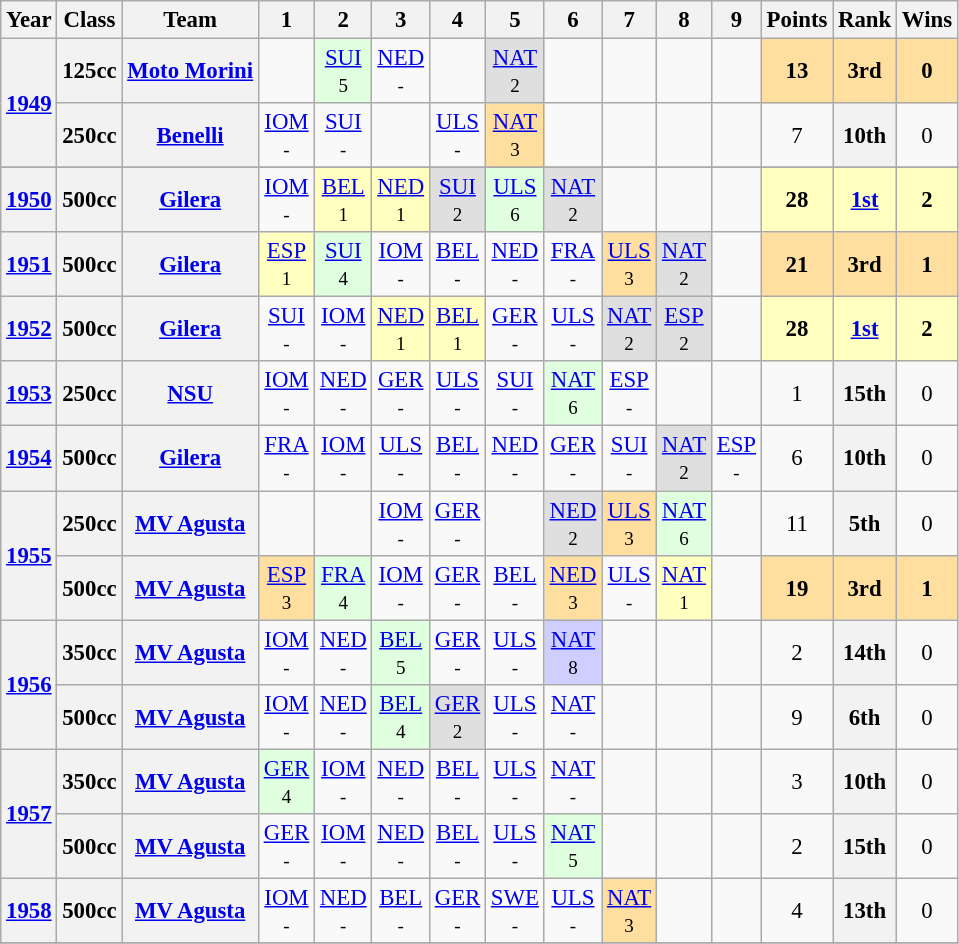<table class="wikitable" style="text-align:center; font-size:95%">
<tr>
<th>Year</th>
<th>Class</th>
<th>Team</th>
<th>1</th>
<th>2</th>
<th>3</th>
<th>4</th>
<th>5</th>
<th>6</th>
<th>7</th>
<th>8</th>
<th>9</th>
<th>Points</th>
<th>Rank</th>
<th>Wins</th>
</tr>
<tr>
<th rowspan=2><a href='#'>1949</a></th>
<th>125cc</th>
<th><a href='#'>Moto Morini</a></th>
<td></td>
<td style="background:#DFFFDF;"><a href='#'>SUI</a><br><small>5</small></td>
<td><a href='#'>NED</a><br><small>-</small></td>
<td></td>
<td style="background:#DFDFDF;"><a href='#'>NAT</a><br><small>2</small></td>
<td></td>
<td></td>
<td></td>
<td></td>
<td style="background:#FFDF9F;"><strong>13</strong></td>
<td style="background:#FFDF9F;"><strong>3rd</strong></td>
<td style="background:#FFDF9F;"><strong>0</strong></td>
</tr>
<tr>
<th>250cc</th>
<th><a href='#'>Benelli</a></th>
<td><a href='#'>IOM</a><br><small>-</small></td>
<td><a href='#'>SUI</a><br><small>-</small></td>
<td></td>
<td><a href='#'>ULS</a><br><small>-</small></td>
<td style="background:#FFDF9F;"><a href='#'>NAT</a><br><small>3</small></td>
<td></td>
<td></td>
<td></td>
<td></td>
<td>7</td>
<th>10th</th>
<td>0</td>
</tr>
<tr>
</tr>
<tr>
<th><a href='#'>1950</a></th>
<th>500cc</th>
<th><a href='#'>Gilera</a></th>
<td><a href='#'>IOM</a><br><small>-</small></td>
<td style="background:#FFFFBF;"><a href='#'>BEL</a><br><small>1</small></td>
<td style="background:#FFFFBF;"><a href='#'>NED</a><br><small>1</small></td>
<td style="background:#DFDFDF;"><a href='#'>SUI</a><br><small>2</small></td>
<td style="background:#DFFFDF;"><a href='#'>ULS</a><br><small>6</small></td>
<td style="background:#DFDFDF;"><a href='#'>NAT</a><br><small>2</small></td>
<td></td>
<td></td>
<td></td>
<td style="background:#FFFFBF;"><strong>28</strong></td>
<td style="background:#FFFFBF;"><strong><a href='#'>1st</a></strong></td>
<td style="background:#FFFFBF;"><strong>2</strong></td>
</tr>
<tr>
<th><a href='#'>1951</a></th>
<th>500cc</th>
<th><a href='#'>Gilera</a></th>
<td style="background:#FFFFBF;"><a href='#'>ESP</a><br><small>1</small></td>
<td style="background:#DFFFDF;"><a href='#'>SUI</a><br><small>4</small></td>
<td><a href='#'>IOM</a><br><small>-</small></td>
<td><a href='#'>BEL</a><br><small>-</small></td>
<td><a href='#'>NED</a><br><small>-</small></td>
<td><a href='#'>FRA</a><br><small>-</small></td>
<td style="background:#FFDF9F;"><a href='#'>ULS</a><br><small>3</small></td>
<td style="background:#DFDFDF;"><a href='#'>NAT</a><br><small>2</small></td>
<td></td>
<td style="background:#FFDF9F;"><strong>21</strong></td>
<td style="background:#FFDF9F;"><strong>3rd</strong></td>
<td style="background:#FFDF9F;"><strong>1</strong></td>
</tr>
<tr>
<th><a href='#'>1952</a></th>
<th>500cc</th>
<th><a href='#'>Gilera</a></th>
<td><a href='#'>SUI</a><br><small>-</small></td>
<td><a href='#'>IOM</a><br><small>-</small></td>
<td style="background:#FFFFBF;"><a href='#'>NED</a><br><small>1</small></td>
<td style="background:#FFFFBF;"><a href='#'>BEL</a><br><small>1</small></td>
<td><a href='#'>GER</a><br><small>-</small></td>
<td><a href='#'>ULS</a><br><small>-</small></td>
<td style="background:#DFDFDF;"><a href='#'>NAT</a><br><small>2</small></td>
<td style="background:#DFDFDF;"><a href='#'>ESP</a><br><small>2</small></td>
<td></td>
<td style="background:#FFFFBF;"><strong>28</strong></td>
<td style="background:#FFFFBF;"><strong><a href='#'>1st</a></strong></td>
<td style="background:#FFFFBF;"><strong>2</strong></td>
</tr>
<tr>
<th><a href='#'>1953</a></th>
<th>250cc</th>
<th><a href='#'>NSU</a></th>
<td><a href='#'>IOM</a><br><small>-</small></td>
<td><a href='#'>NED</a><br><small>-</small></td>
<td><a href='#'>GER</a><br><small>-</small></td>
<td><a href='#'>ULS</a><br><small>-</small></td>
<td><a href='#'>SUI</a><br><small>-</small></td>
<td style="background:#DFFFDF;"><a href='#'>NAT</a><br><small>6</small></td>
<td><a href='#'>ESP</a><br><small>-</small></td>
<td></td>
<td></td>
<td>1</td>
<th>15th</th>
<td>0</td>
</tr>
<tr>
<th><a href='#'>1954</a></th>
<th>500cc</th>
<th><a href='#'>Gilera</a></th>
<td><a href='#'>FRA</a><br><small>-</small></td>
<td><a href='#'>IOM</a><br><small>-</small></td>
<td><a href='#'>ULS</a><br><small>-</small></td>
<td><a href='#'>BEL</a><br><small>-</small></td>
<td><a href='#'>NED</a><br><small>-</small></td>
<td><a href='#'>GER</a><br><small>-</small></td>
<td><a href='#'>SUI</a><br><small>-</small></td>
<td style="background:#DFDFDF;"><a href='#'>NAT</a><br><small>2</small></td>
<td><a href='#'>ESP</a><br><small>-</small></td>
<td>6</td>
<th>10th</th>
<td>0</td>
</tr>
<tr>
<th rowspan=2><a href='#'>1955</a></th>
<th>250cc</th>
<th><a href='#'>MV Agusta</a></th>
<td></td>
<td></td>
<td><a href='#'>IOM</a><br><small>-</small></td>
<td><a href='#'>GER</a><br><small>-</small></td>
<td></td>
<td style="background:#DFDFDF;"><a href='#'>NED</a><br><small>2</small></td>
<td style="background:#FFDF9F;"><a href='#'>ULS</a><br><small>3</small></td>
<td style="background:#DFFFDF;"><a href='#'>NAT</a><br><small>6</small></td>
<td></td>
<td>11</td>
<th>5th</th>
<td>0</td>
</tr>
<tr>
<th>500cc</th>
<th><a href='#'>MV Agusta</a></th>
<td style="background:#FFDF9F;"><a href='#'>ESP</a><br><small>3</small></td>
<td style="background:#DFFFDF;"><a href='#'>FRA</a><br><small>4</small></td>
<td><a href='#'>IOM</a><br><small>-</small></td>
<td><a href='#'>GER</a><br><small>-</small></td>
<td><a href='#'>BEL</a><br><small>-</small></td>
<td style="background:#FFDF9F;"><a href='#'>NED</a><br><small>3</small></td>
<td><a href='#'>ULS</a><br><small>-</small></td>
<td style="background:#FFFFBF;"><a href='#'>NAT</a><br><small>1</small></td>
<td></td>
<td style="background:#FFDF9F;"><strong>19</strong></td>
<td style="background:#FFDF9F;"><strong>3rd</strong></td>
<td style="background:#FFDF9F;"><strong>1</strong></td>
</tr>
<tr>
<th rowspan=2><a href='#'>1956</a></th>
<th>350cc</th>
<th><a href='#'>MV Agusta</a></th>
<td><a href='#'>IOM</a><br><small>-</small></td>
<td><a href='#'>NED</a><br><small>-</small></td>
<td style="background:#DFFFDF;"><a href='#'>BEL</a><br><small>5</small></td>
<td><a href='#'>GER</a><br><small>-</small></td>
<td><a href='#'>ULS</a><br><small>-</small></td>
<td style="background:#cfcfff;"><a href='#'>NAT</a><br><small>8</small></td>
<td></td>
<td></td>
<td></td>
<td>2</td>
<th>14th</th>
<td>0</td>
</tr>
<tr>
<th>500cc</th>
<th><a href='#'>MV Agusta</a></th>
<td><a href='#'>IOM</a><br><small>-</small></td>
<td><a href='#'>NED</a><br><small>-</small></td>
<td style="background:#DFFFDF;"><a href='#'>BEL</a><br><small>4</small></td>
<td style="background:#DFDFDF;"><a href='#'>GER</a><br><small>2</small></td>
<td><a href='#'>ULS</a><br><small>-</small></td>
<td><a href='#'>NAT</a><br><small>-</small></td>
<td></td>
<td></td>
<td></td>
<td>9</td>
<th>6th</th>
<td>0</td>
</tr>
<tr>
<th rowspan=2><a href='#'>1957</a></th>
<th>350cc</th>
<th><a href='#'>MV Agusta</a></th>
<td style="background:#DFFFDF;"><a href='#'>GER</a><br><small>4</small></td>
<td><a href='#'>IOM</a><br><small>-</small></td>
<td><a href='#'>NED</a><br><small>-</small></td>
<td><a href='#'>BEL</a><br><small>-</small></td>
<td><a href='#'>ULS</a><br><small>-</small></td>
<td><a href='#'>NAT</a><br><small>-</small></td>
<td></td>
<td></td>
<td></td>
<td>3</td>
<th>10th</th>
<td>0</td>
</tr>
<tr>
<th>500cc</th>
<th><a href='#'>MV Agusta</a></th>
<td><a href='#'>GER</a><br><small>-</small></td>
<td><a href='#'>IOM</a><br><small>-</small></td>
<td><a href='#'>NED</a><br><small>-</small></td>
<td><a href='#'>BEL</a><br><small>-</small></td>
<td><a href='#'>ULS</a><br><small>-</small></td>
<td style="background:#DFFFDF;"><a href='#'>NAT</a><br><small>5</small></td>
<td></td>
<td></td>
<td></td>
<td>2</td>
<th>15th</th>
<td>0</td>
</tr>
<tr>
<th><a href='#'>1958</a></th>
<th>500cc</th>
<th><a href='#'>MV Agusta</a></th>
<td><a href='#'>IOM</a><br><small>-</small></td>
<td><a href='#'>NED</a><br><small>-</small></td>
<td><a href='#'>BEL</a><br><small>-</small></td>
<td><a href='#'>GER</a><br><small>-</small></td>
<td><a href='#'>SWE</a><br><small>-</small></td>
<td><a href='#'>ULS</a><br><small>-</small></td>
<td style="background:#FFDF9F;"><a href='#'>NAT</a><br><small>3</small></td>
<td></td>
<td></td>
<td>4</td>
<th>13th</th>
<td>0</td>
</tr>
<tr>
</tr>
</table>
